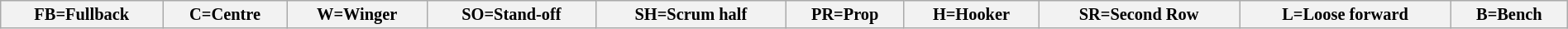<table class="wikitable"  style="font-size:85%; width:100%;">
<tr>
<th>FB=Fullback</th>
<th>C=Centre</th>
<th>W=Winger</th>
<th>SO=Stand-off</th>
<th>SH=Scrum half</th>
<th>PR=Prop</th>
<th>H=Hooker</th>
<th>SR=Second Row</th>
<th>L=Loose forward</th>
<th>B=Bench</th>
</tr>
</table>
